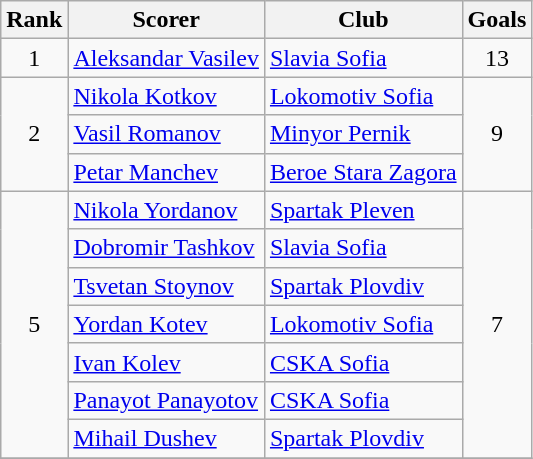<table class="wikitable" style="text-align:center">
<tr>
<th>Rank</th>
<th>Scorer</th>
<th>Club</th>
<th>Goals</th>
</tr>
<tr>
<td rowspan="1">1</td>
<td align="left"> <a href='#'>Aleksandar Vasilev</a></td>
<td align="left"><a href='#'>Slavia Sofia</a></td>
<td rowspan="1">13</td>
</tr>
<tr>
<td rowspan="3">2</td>
<td align="left"> <a href='#'>Nikola Kotkov</a></td>
<td align="left"><a href='#'>Lokomotiv Sofia</a></td>
<td rowspan="3">9</td>
</tr>
<tr>
<td align="left"> <a href='#'>Vasil Romanov</a></td>
<td align="left"><a href='#'>Minyor Pernik</a></td>
</tr>
<tr>
<td align="left"> <a href='#'>Petar Manchev</a></td>
<td align="left"><a href='#'>Beroe Stara Zagora</a></td>
</tr>
<tr>
<td rowspan="7">5</td>
<td align="left"> <a href='#'>Nikola Yordanov</a></td>
<td align="left"><a href='#'>Spartak Pleven</a></td>
<td rowspan="7">7</td>
</tr>
<tr>
<td align="left"> <a href='#'>Dobromir Tashkov</a></td>
<td align="left"><a href='#'>Slavia Sofia</a></td>
</tr>
<tr>
<td align="left"> <a href='#'>Tsvetan Stoynov</a></td>
<td align="left"><a href='#'>Spartak Plovdiv</a></td>
</tr>
<tr>
<td align="left"> <a href='#'>Yordan Kotev</a></td>
<td align="left"><a href='#'>Lokomotiv Sofia</a></td>
</tr>
<tr>
<td align="left"> <a href='#'>Ivan Kolev</a></td>
<td align="left"><a href='#'>CSKA Sofia</a></td>
</tr>
<tr>
<td align="left"> <a href='#'>Panayot Panayotov</a></td>
<td align="left"><a href='#'>CSKA Sofia</a></td>
</tr>
<tr>
<td align="left"> <a href='#'>Mihail Dushev</a></td>
<td align="left"><a href='#'>Spartak Plovdiv</a></td>
</tr>
<tr>
</tr>
</table>
